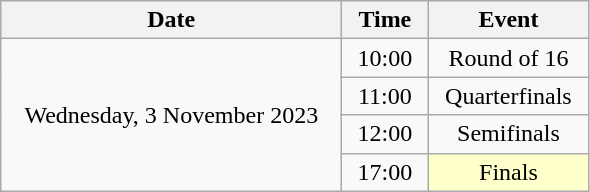<table class = "wikitable" style="text-align:center;">
<tr>
<th width=220>Date</th>
<th width=50>Time</th>
<th width=100>Event</th>
</tr>
<tr>
<td rowspan=5>Wednesday, 3 November 2023</td>
<td>10:00</td>
<td>Round of 16</td>
</tr>
<tr>
<td>11:00</td>
<td>Quarterfinals</td>
</tr>
<tr>
<td>12:00</td>
<td>Semifinals</td>
</tr>
<tr>
<td>17:00</td>
<td bgcolor=ffffcc>Finals</td>
</tr>
</table>
